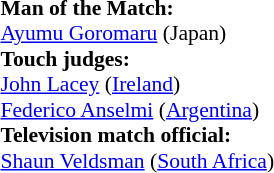<table width=100% style="font-size: 90%">
<tr>
<td><br><strong>Man of the Match:</strong>
<br><a href='#'>Ayumu Goromaru</a> (Japan)<br><strong>Touch judges:</strong>
<br><a href='#'>John Lacey</a> (<a href='#'>Ireland</a>)
<br><a href='#'>Federico Anselmi</a> (<a href='#'>Argentina</a>)
<br><strong>Television match official:</strong>
<br><a href='#'>Shaun Veldsman</a> (<a href='#'>South Africa</a>)</td>
</tr>
</table>
